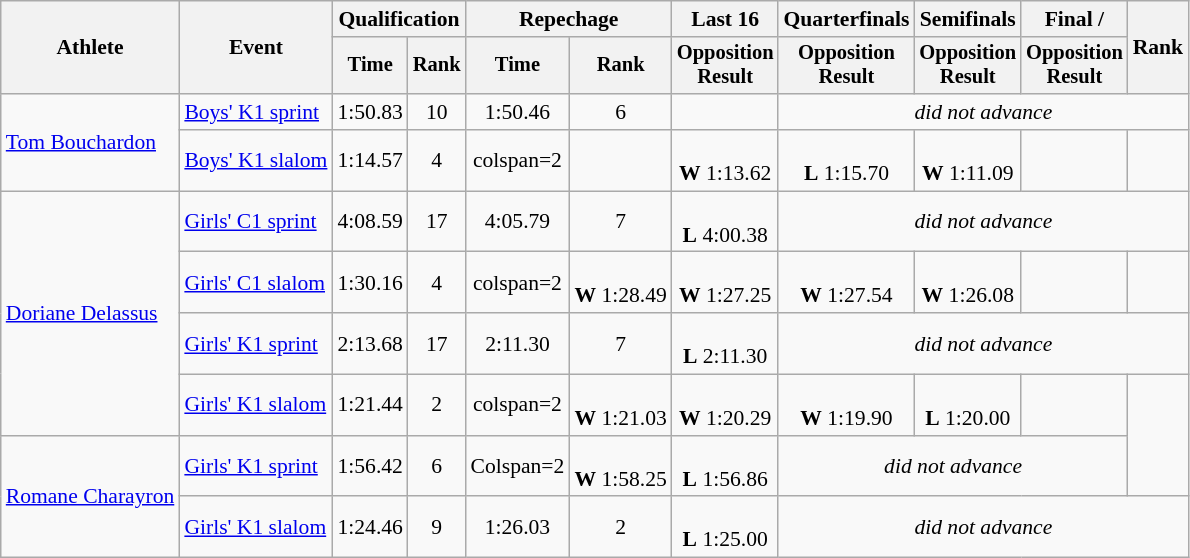<table class="wikitable" style="font-size:90%">
<tr>
<th rowspan=2>Athlete</th>
<th rowspan=2>Event</th>
<th colspan=2>Qualification</th>
<th colspan=2>Repechage</th>
<th>Last 16</th>
<th>Quarterfinals</th>
<th>Semifinals</th>
<th>Final / </th>
<th rowspan=2>Rank</th>
</tr>
<tr style="font-size:95%">
<th>Time</th>
<th>Rank</th>
<th>Time</th>
<th>Rank</th>
<th>Opposition <br>Result</th>
<th>Opposition <br>Result</th>
<th>Opposition <br>Result</th>
<th>Opposition <br>Result</th>
</tr>
<tr align=center>
<td align=left rowspan=2><a href='#'>Tom Bouchardon</a></td>
<td align=left><a href='#'>Boys' K1 sprint</a></td>
<td>1:50.83</td>
<td>10</td>
<td>1:50.46</td>
<td>6</td>
<td></td>
<td colspan=4><em>did not advance</em></td>
</tr>
<tr align=center>
<td align="left"><a href='#'>Boys' K1 slalom</a></td>
<td>1:14.57</td>
<td>4</td>
<td>colspan=2 </td>
<td></td>
<td><br> <strong>W</strong> 1:13.62</td>
<td><br> <strong>L</strong> 1:15.70</td>
<td><br> <strong>W</strong> 1:11.09</td>
<td></td>
</tr>
<tr align=center>
<td align=left rowspan=4><a href='#'>Doriane Delassus</a></td>
<td align=left><a href='#'>Girls' C1 sprint</a></td>
<td>4:08.59</td>
<td>17</td>
<td>4:05.79</td>
<td>7</td>
<td><br> <strong>L</strong> 4:00.38</td>
<td colspan=4><em>did not advance</em></td>
</tr>
<tr align=center>
<td align=left><a href='#'>Girls' C1 slalom</a></td>
<td>1:30.16</td>
<td>4</td>
<td>colspan=2 </td>
<td><br> <strong>W</strong> 1:28.49</td>
<td><br> <strong>W</strong> 1:27.25</td>
<td><br> <strong>W</strong> 1:27.54</td>
<td><br> <strong>W</strong> 1:26.08</td>
<td></td>
</tr>
<tr align=center>
<td align=left><a href='#'>Girls' K1 sprint</a></td>
<td>2:13.68</td>
<td>17</td>
<td>2:11.30</td>
<td>7</td>
<td><br> <strong>L</strong> 2:11.30</td>
<td colspan=4><em>did not advance</em></td>
</tr>
<tr align=center>
<td align=left><a href='#'>Girls' K1 slalom</a></td>
<td>1:21.44</td>
<td>2</td>
<td>colspan=2 </td>
<td><br> <strong>W</strong> 1:21.03</td>
<td><br> <strong>W</strong> 1:20.29</td>
<td><br> <strong>W</strong> 1:19.90</td>
<td><br> <strong>L</strong> 1:20.00</td>
<td></td>
</tr>
<tr align=center>
<td align=left rowspan=2><a href='#'>Romane Charayron</a></td>
<td align=left><a href='#'>Girls' K1 sprint</a></td>
<td>1:56.42</td>
<td>6</td>
<td>Colspan=2 </td>
<td><br> <strong>W</strong> 1:58.25</td>
<td><br> <strong>L</strong> 1:56.86</td>
<td colspan=3><em>did not advance</em></td>
</tr>
<tr align=center>
<td align=left><a href='#'>Girls' K1 slalom</a></td>
<td>1:24.46</td>
<td>9</td>
<td>1:26.03</td>
<td>2</td>
<td><br> <strong>L</strong> 1:25.00</td>
<td colspan=4><em>did not advance</em></td>
</tr>
</table>
